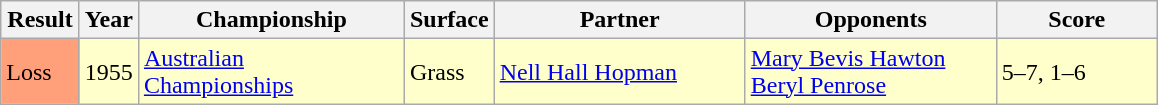<table class="sortable wikitable">
<tr>
<th style="width:45px">Result</th>
<th style="width:30px">Year</th>
<th style="width:170px">Championship</th>
<th style="width:50px">Surface</th>
<th style="width:160px">Partner</th>
<th style="width:160px">Opponents</th>
<th style="width:100px" class="unsortable">Score</th>
</tr>
<tr style="background:#ffc;">
<td style="background:#ffa07a;">Loss</td>
<td>1955</td>
<td><a href='#'>Australian Championships</a></td>
<td>Grass</td>
<td> <a href='#'>Nell Hall Hopman</a></td>
<td> <a href='#'>Mary Bevis Hawton</a> <br>  <a href='#'>Beryl Penrose</a></td>
<td>5–7, 1–6</td>
</tr>
</table>
